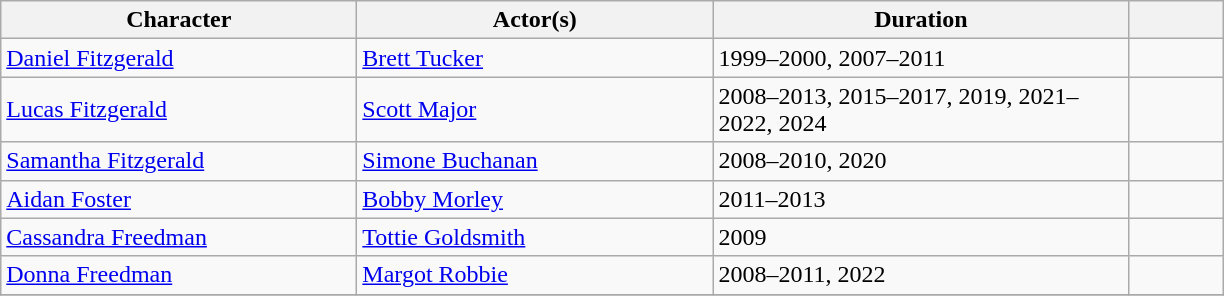<table class="wikitable">
<tr>
<th scope="col" width="230">Character</th>
<th scope="col" width="230">Actor(s)</th>
<th scope="col" width="270">Duration</th>
<th scope="col" width="55"></th>
</tr>
<tr>
<td><a href='#'>Daniel Fitzgerald</a></td>
<td><a href='#'>Brett Tucker</a></td>
<td>1999–2000, 2007–2011</td>
<td></td>
</tr>
<tr>
<td><a href='#'>Lucas Fitzgerald</a></td>
<td><a href='#'>Scott Major</a></td>
<td>2008–2013, 2015–2017, 2019, 2021–2022, 2024</td>
<td></td>
</tr>
<tr>
<td><a href='#'>Samantha Fitzgerald</a></td>
<td><a href='#'>Simone Buchanan</a></td>
<td>2008–2010, 2020</td>
<td></td>
</tr>
<tr>
<td><a href='#'>Aidan Foster</a></td>
<td><a href='#'>Bobby Morley</a></td>
<td>2011–2013</td>
<td></td>
</tr>
<tr>
<td><a href='#'>Cassandra Freedman</a></td>
<td><a href='#'>Tottie Goldsmith</a></td>
<td>2009</td>
<td></td>
</tr>
<tr>
<td><a href='#'>Donna Freedman</a></td>
<td><a href='#'>Margot Robbie</a></td>
<td>2008–2011, 2022</td>
<td></td>
</tr>
<tr>
</tr>
</table>
